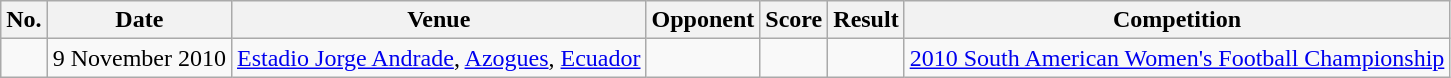<table class="wikitable">
<tr>
<th>No.</th>
<th>Date</th>
<th>Venue</th>
<th>Opponent</th>
<th>Score</th>
<th>Result</th>
<th>Competition</th>
</tr>
<tr>
<td></td>
<td>9 November 2010</td>
<td><a href='#'>Estadio Jorge Andrade</a>, <a href='#'>Azogues</a>, <a href='#'>Ecuador</a></td>
<td></td>
<td></td>
<td></td>
<td><a href='#'>2010 South American Women's Football Championship</a></td>
</tr>
</table>
